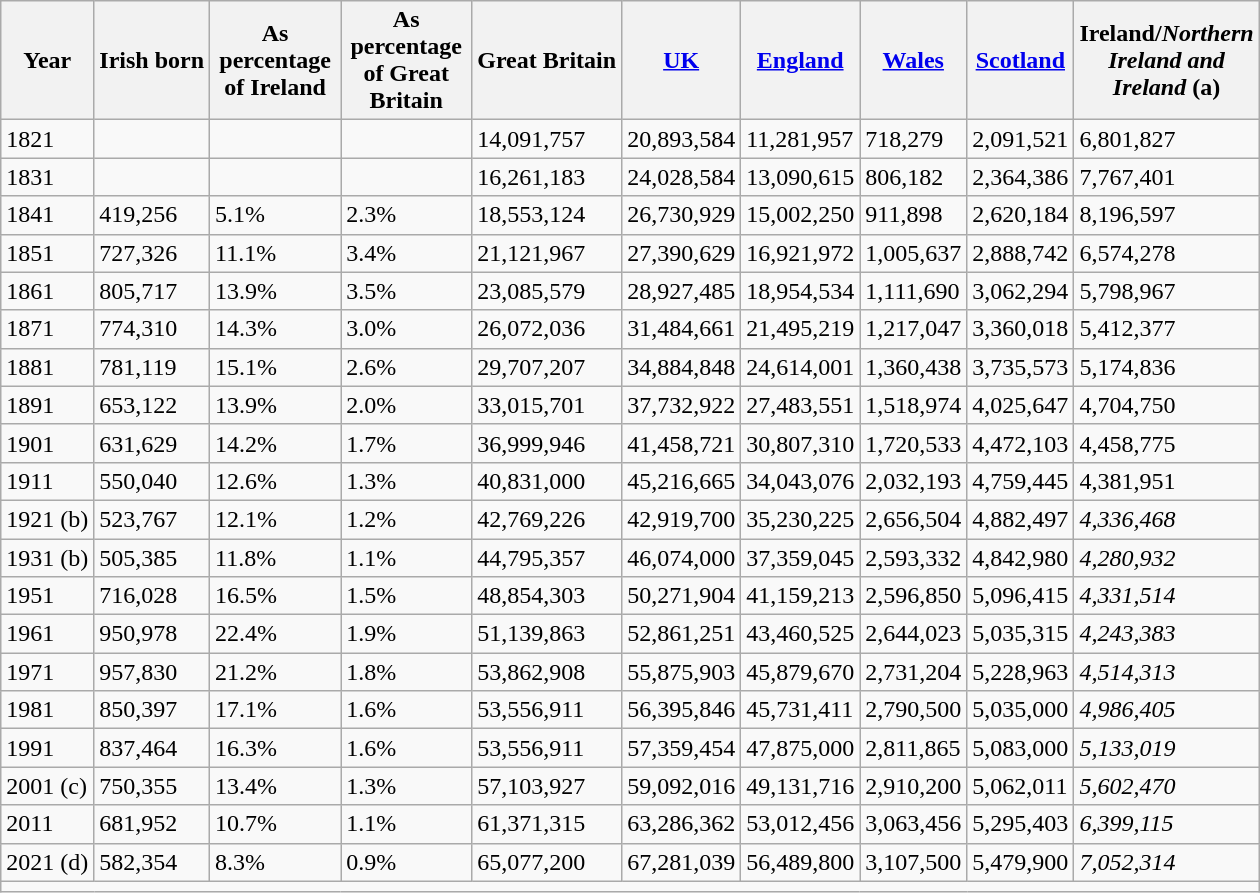<table class=wikitable>
<tr>
<th>Year</th>
<th>Irish born</th>
<th style=width:5em>As percentage of Ireland</th>
<th style=width:5em>As percentage of Great Britain</th>
<th>Great Britain</th>
<th><a href='#'>UK</a></th>
<th><a href='#'>England</a></th>
<th><a href='#'>Wales</a></th>
<th><a href='#'>Scotland</a></th>
<th style=width:6em>Ireland/<em>Northern Ireland and Ireland</em> (a)</th>
</tr>
<tr>
<td>1821</td>
<td></td>
<td></td>
<td></td>
<td>14,091,757</td>
<td>20,893,584</td>
<td>11,281,957</td>
<td>718,279</td>
<td>2,091,521</td>
<td>6,801,827</td>
</tr>
<tr>
<td>1831</td>
<td></td>
<td></td>
<td></td>
<td>16,261,183</td>
<td>24,028,584</td>
<td>13,090,615</td>
<td>806,182</td>
<td>2,364,386</td>
<td>7,767,401</td>
</tr>
<tr>
<td>1841</td>
<td>419,256</td>
<td>5.1%</td>
<td>2.3%</td>
<td>18,553,124</td>
<td>26,730,929</td>
<td>15,002,250</td>
<td>911,898</td>
<td>2,620,184</td>
<td>8,196,597</td>
</tr>
<tr>
<td>1851</td>
<td>727,326</td>
<td>11.1%</td>
<td>3.4%</td>
<td>21,121,967</td>
<td>27,390,629</td>
<td>16,921,972</td>
<td>1,005,637</td>
<td>2,888,742</td>
<td>6,574,278</td>
</tr>
<tr>
<td>1861</td>
<td>805,717</td>
<td>13.9%</td>
<td>3.5%</td>
<td>23,085,579</td>
<td>28,927,485</td>
<td>18,954,534</td>
<td>1,111,690</td>
<td>3,062,294</td>
<td>5,798,967</td>
</tr>
<tr>
<td>1871</td>
<td>774,310</td>
<td>14.3%</td>
<td>3.0%</td>
<td>26,072,036</td>
<td>31,484,661</td>
<td>21,495,219</td>
<td>1,217,047</td>
<td>3,360,018</td>
<td>5,412,377</td>
</tr>
<tr>
<td>1881</td>
<td>781,119</td>
<td>15.1%</td>
<td>2.6%</td>
<td>29,707,207</td>
<td>34,884,848</td>
<td>24,614,001</td>
<td>1,360,438</td>
<td>3,735,573</td>
<td>5,174,836</td>
</tr>
<tr>
<td>1891</td>
<td>653,122</td>
<td>13.9%</td>
<td>2.0%</td>
<td>33,015,701</td>
<td>37,732,922</td>
<td>27,483,551</td>
<td>1,518,974</td>
<td>4,025,647</td>
<td>4,704,750</td>
</tr>
<tr>
<td>1901</td>
<td>631,629</td>
<td>14.2%</td>
<td>1.7%</td>
<td>36,999,946</td>
<td>41,458,721</td>
<td>30,807,310</td>
<td>1,720,533</td>
<td>4,472,103</td>
<td>4,458,775</td>
</tr>
<tr>
<td>1911</td>
<td>550,040</td>
<td>12.6%</td>
<td>1.3%</td>
<td>40,831,000</td>
<td>45,216,665</td>
<td>34,043,076</td>
<td>2,032,193</td>
<td>4,759,445</td>
<td>4,381,951</td>
</tr>
<tr>
<td>1921 (b)</td>
<td>523,767</td>
<td>12.1%</td>
<td>1.2%</td>
<td>42,769,226</td>
<td>42,919,700</td>
<td>35,230,225</td>
<td>2,656,504</td>
<td>4,882,497</td>
<td><em>4,336,468</em></td>
</tr>
<tr>
<td>1931 (b)</td>
<td>505,385</td>
<td>11.8%</td>
<td>1.1%</td>
<td>44,795,357</td>
<td>46,074,000</td>
<td>37,359,045</td>
<td>2,593,332</td>
<td>4,842,980</td>
<td><em>4,280,932</em></td>
</tr>
<tr>
<td>1951</td>
<td>716,028</td>
<td>16.5%</td>
<td>1.5%</td>
<td>48,854,303</td>
<td>50,271,904</td>
<td>41,159,213</td>
<td>2,596,850</td>
<td>5,096,415</td>
<td><em>4,331,514</em></td>
</tr>
<tr>
<td>1961</td>
<td>950,978</td>
<td>22.4%</td>
<td>1.9%</td>
<td>51,139,863</td>
<td>52,861,251</td>
<td>43,460,525</td>
<td>2,644,023</td>
<td>5,035,315</td>
<td><em>4,243,383</em></td>
</tr>
<tr>
<td>1971</td>
<td>957,830</td>
<td>21.2%</td>
<td>1.8%</td>
<td>53,862,908</td>
<td>55,875,903</td>
<td>45,879,670</td>
<td>2,731,204</td>
<td>5,228,963</td>
<td><em>4,514,313</em></td>
</tr>
<tr>
<td>1981</td>
<td>850,397</td>
<td>17.1%</td>
<td>1.6%</td>
<td>53,556,911</td>
<td>56,395,846</td>
<td>45,731,411</td>
<td>2,790,500</td>
<td>5,035,000</td>
<td><em>4,986,405</em></td>
</tr>
<tr>
<td>1991</td>
<td>837,464</td>
<td>16.3%</td>
<td>1.6%</td>
<td>53,556,911</td>
<td>57,359,454</td>
<td>47,875,000</td>
<td>2,811,865</td>
<td>5,083,000</td>
<td><em>5,133,019</em></td>
</tr>
<tr>
<td>2001 (c)</td>
<td>750,355</td>
<td>13.4%</td>
<td>1.3%</td>
<td>57,103,927</td>
<td>59,092,016</td>
<td>49,131,716</td>
<td>2,910,200</td>
<td>5,062,011</td>
<td><em>5,602,470</em></td>
</tr>
<tr>
<td>2011</td>
<td>681,952</td>
<td>10.7%</td>
<td>1.1%</td>
<td>61,371,315</td>
<td>63,286,362</td>
<td>53,012,456</td>
<td>3,063,456</td>
<td>5,295,403</td>
<td><em>6,399,115</em></td>
</tr>
<tr>
<td>2021 (d)</td>
<td>582,354</td>
<td>8.3%</td>
<td>0.9%</td>
<td>65,077,200</td>
<td>67,281,039</td>
<td>56,489,800</td>
<td>3,107,500</td>
<td>5,479,900</td>
<td><em>7,052,314</em></td>
</tr>
<tr>
<td colspan=10></td>
</tr>
</table>
